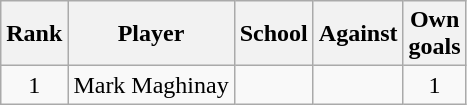<table class="wikitable" style="text-align:center">
<tr>
<th>Rank</th>
<th>Player</th>
<th>School</th>
<th>Against</th>
<th>Own<br>goals</th>
</tr>
<tr>
<td>1</td>
<td align="left"> Mark Maghinay</td>
<td align="left"></td>
<td align="left"></td>
<td>1</td>
</tr>
</table>
